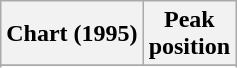<table class="wikitable sortable plainrowheaders">
<tr>
<th>Chart (1995)</th>
<th>Peak<br>position</th>
</tr>
<tr>
</tr>
<tr>
</tr>
</table>
